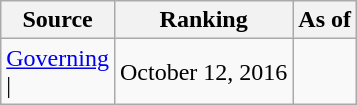<table class="wikitable" style="text-align:center">
<tr>
<th>Source</th>
<th>Ranking</th>
<th>As of</th>
</tr>
<tr>
<td align=left><a href='#'>Governing</a><br>| </td>
<td>October 12, 2016</td>
</tr>
</table>
